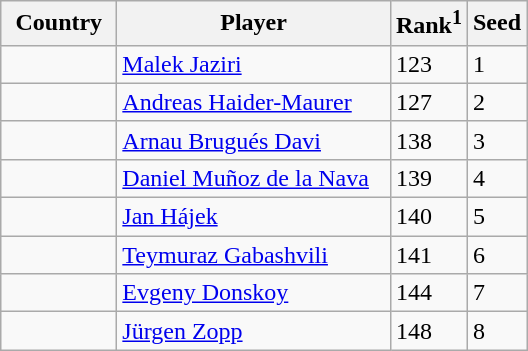<table class="sortable wikitable">
<tr>
<th width="70">Country</th>
<th width="175">Player</th>
<th>Rank<sup>1</sup></th>
<th>Seed</th>
</tr>
<tr>
<td></td>
<td><a href='#'>Malek Jaziri</a></td>
<td>123</td>
<td>1</td>
</tr>
<tr>
<td></td>
<td><a href='#'>Andreas Haider-Maurer</a></td>
<td>127</td>
<td>2</td>
</tr>
<tr>
<td></td>
<td><a href='#'>Arnau Brugués Davi</a></td>
<td>138</td>
<td>3</td>
</tr>
<tr>
<td></td>
<td><a href='#'>Daniel Muñoz de la Nava</a></td>
<td>139</td>
<td>4</td>
</tr>
<tr>
<td></td>
<td><a href='#'>Jan Hájek</a></td>
<td>140</td>
<td>5</td>
</tr>
<tr>
<td></td>
<td><a href='#'>Teymuraz Gabashvili</a></td>
<td>141</td>
<td>6</td>
</tr>
<tr>
<td></td>
<td><a href='#'>Evgeny Donskoy</a></td>
<td>144</td>
<td>7</td>
</tr>
<tr>
<td></td>
<td><a href='#'>Jürgen Zopp</a></td>
<td>148</td>
<td>8</td>
</tr>
</table>
